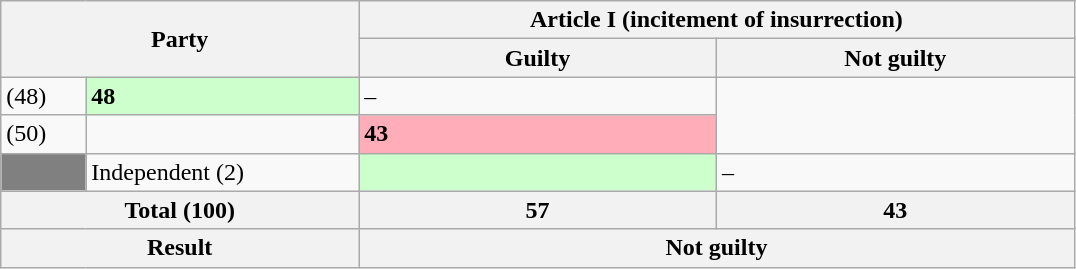<table class="wikitable">
<tr>
<th style="width:20%;" colspan="2" rowspan="2">Party</th>
<th colspan="2">Article I (incitement of insurrection)</th>
</tr>
<tr>
<th style="width:20%;">Guilty</th>
<th style="width:20%;">Not guilty</th>
</tr>
<tr>
<td> (48)</td>
<td style="background:#cfc;"><strong>48</strong></td>
<td>–</td>
</tr>
<tr>
<td> (50)</td>
<td></td>
<td style="background:#ffaeb9;"><strong>43</strong></td>
</tr>
<tr>
<td style="background:gray;"></td>
<td style="text-align:left;">Independent (2)</td>
<td style="background:#cfc;"></td>
<td>–</td>
</tr>
<tr>
<th colspan="2">Total (100)</th>
<th>57</th>
<th>43</th>
</tr>
<tr>
<th colspan="2">Result</th>
<th colspan="4">Not guilty</th>
</tr>
</table>
